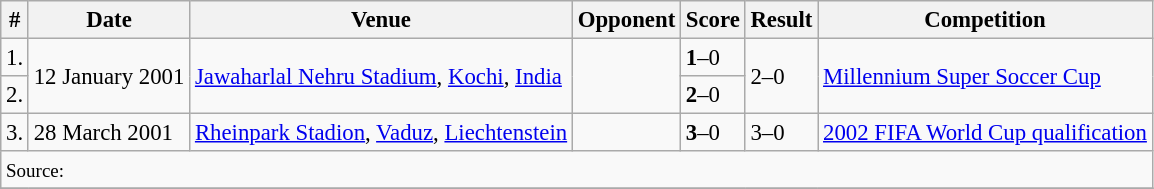<table class="wikitable" style="font-size:95%;">
<tr>
<th>#</th>
<th>Date</th>
<th>Venue</th>
<th>Opponent</th>
<th>Score</th>
<th>Result</th>
<th>Competition</th>
</tr>
<tr>
<td>1.</td>
<td rowspan=2>12 January 2001</td>
<td rowspan=2><a href='#'>Jawaharlal Nehru Stadium</a>, <a href='#'>Kochi</a>, <a href='#'>India</a></td>
<td rowspan=2></td>
<td><strong>1</strong>–0</td>
<td rowspan=2>2–0</td>
<td rowspan=2><a href='#'>Millennium Super Soccer Cup</a></td>
</tr>
<tr>
<td>2.</td>
<td><strong>2</strong>–0</td>
</tr>
<tr>
<td>3.</td>
<td>28 March 2001</td>
<td><a href='#'>Rheinpark Stadion</a>, <a href='#'>Vaduz</a>, <a href='#'>Liechtenstein</a></td>
<td></td>
<td><strong>3</strong>–0</td>
<td>3–0</td>
<td><a href='#'>2002 FIFA World Cup qualification</a></td>
</tr>
<tr>
<td colspan="7"><small>Source:</small></td>
</tr>
<tr>
</tr>
</table>
